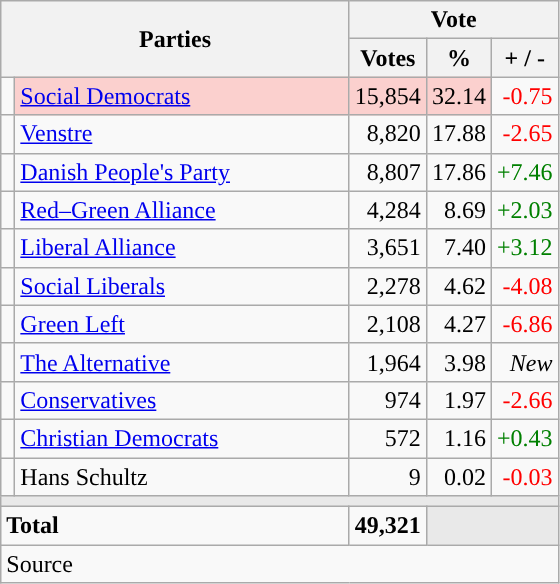<table class="wikitable" style="text-align:right;">
<tr>
<th style="text-align:centre;" rowspan="2" colspan="2" width="225">Parties</th>
<th colspan="3">Vote</th>
</tr>
<tr>
<th width="15">Votes</th>
<th width="15">%</th>
<th width="15">+ / -</th>
</tr>
<tr>
<td width="2" style="color:inherit;background:"></td>
<td bgcolor=#fbd0ce  align="left"><a href='#'>Social Democrats</a></td>
<td bgcolor=#fbd0ce>15,854</td>
<td bgcolor=#fbd0ce>32.14</td>
<td style=color:red;>-0.75</td>
</tr>
<tr>
<td width="2" style="color:inherit;background:"></td>
<td align="left"><a href='#'>Venstre</a></td>
<td>8,820</td>
<td>17.88</td>
<td style=color:red;>-2.65</td>
</tr>
<tr>
<td width="2" style="color:inherit;background:"></td>
<td align="left"><a href='#'>Danish People's Party</a></td>
<td>8,807</td>
<td>17.86</td>
<td style=color:green;>+7.46</td>
</tr>
<tr>
<td width="2" style="color:inherit;background:"></td>
<td align="left"><a href='#'>Red–Green Alliance</a></td>
<td>4,284</td>
<td>8.69</td>
<td style=color:green;>+2.03</td>
</tr>
<tr>
<td width="2" style="color:inherit;background:"></td>
<td align="left"><a href='#'>Liberal Alliance</a></td>
<td>3,651</td>
<td>7.40</td>
<td style=color:green;>+3.12</td>
</tr>
<tr>
<td width="2" style="color:inherit;background:"></td>
<td align="left"><a href='#'>Social Liberals</a></td>
<td>2,278</td>
<td>4.62</td>
<td style=color:red;>-4.08</td>
</tr>
<tr>
<td width="2" style="color:inherit;background:"></td>
<td align="left"><a href='#'>Green Left</a></td>
<td>2,108</td>
<td>4.27</td>
<td style=color:red;>-6.86</td>
</tr>
<tr>
<td width="2" style="color:inherit;background:"></td>
<td align="left"><a href='#'>The Alternative</a></td>
<td>1,964</td>
<td>3.98</td>
<td><em>New</em></td>
</tr>
<tr>
<td width="2" style="color:inherit;background:"></td>
<td align="left"><a href='#'>Conservatives</a></td>
<td>974</td>
<td>1.97</td>
<td style=color:red;>-2.66</td>
</tr>
<tr>
<td width="2" style="color:inherit;background:"></td>
<td align="left"><a href='#'>Christian Democrats</a></td>
<td>572</td>
<td>1.16</td>
<td style=color:green;>+0.43</td>
</tr>
<tr>
<td width="2" style="color:inherit;background:"></td>
<td align="left">Hans Schultz</td>
<td>9</td>
<td>0.02</td>
<td style=color:red;>-0.03</td>
</tr>
<tr>
<td colspan="7" bgcolor="#E9E9E9"></td>
</tr>
<tr>
<td align="left" colspan="2"><strong>Total</strong></td>
<td><strong>49,321</strong></td>
<td bgcolor="#E9E9E9" colspan="2"></td>
</tr>
<tr>
<td align="left" colspan="6">Source</td>
</tr>
</table>
